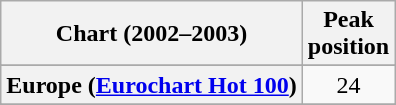<table class="wikitable sortable plainrowheaders" style="text-align:center">
<tr>
<th scope="col">Chart (2002–2003)</th>
<th scope="col">Peak<br>position</th>
</tr>
<tr>
</tr>
<tr>
</tr>
<tr>
</tr>
<tr>
<th scope="row">Europe (<a href='#'>Eurochart Hot 100</a>)</th>
<td>24</td>
</tr>
<tr>
</tr>
<tr>
</tr>
<tr>
</tr>
<tr>
</tr>
<tr>
</tr>
<tr>
</tr>
<tr>
</tr>
</table>
